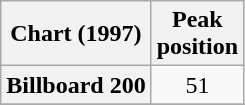<table class="wikitable sortable plainrowheaders" style="text-align:center">
<tr>
<th scope="col">Chart (1997)</th>
<th scope="col">Peak<br>position</th>
</tr>
<tr>
<th scope="row">Billboard 200</th>
<td>51</td>
</tr>
<tr>
</tr>
</table>
